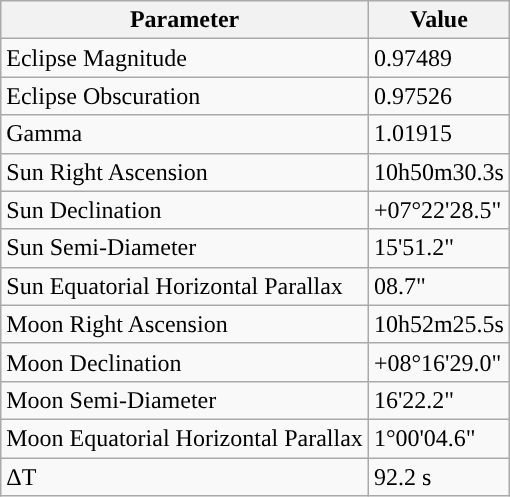<table class="wikitable">
<tr>
<th>Parameter</th>
<th>Value</th>
</tr>
<tr>
<td>Eclipse Magnitude</td>
<td>0.97489</td>
</tr>
<tr>
<td>Eclipse Obscuration</td>
<td>0.97526</td>
</tr>
<tr>
<td>Gamma</td>
<td>1.01915</td>
</tr>
<tr>
<td>Sun Right Ascension</td>
<td>10h50m30.3s</td>
</tr>
<tr>
<td>Sun Declination</td>
<td>+07°22'28.5"</td>
</tr>
<tr>
<td>Sun Semi-Diameter</td>
<td>15'51.2"</td>
</tr>
<tr>
<td>Sun Equatorial Horizontal Parallax</td>
<td>08.7"</td>
</tr>
<tr>
<td>Moon Right Ascension</td>
<td>10h52m25.5s</td>
</tr>
<tr>
<td>Moon Declination</td>
<td>+08°16'29.0"</td>
</tr>
<tr>
<td>Moon Semi-Diameter</td>
<td>16'22.2"</td>
</tr>
<tr>
<td>Moon Equatorial Horizontal Parallax</td>
<td>1°00'04.6"</td>
</tr>
<tr>
<td>ΔT</td>
<td>92.2 s</td>
</tr>
</table>
